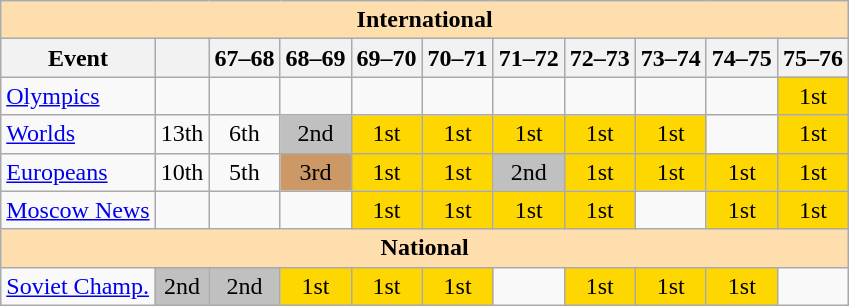<table class="wikitable" style="text-align:center">
<tr>
<th style="background-color: #ffdead; " colspan=11 align=center>International</th>
</tr>
<tr>
<th>Event</th>
<th></th>
<th>67–68</th>
<th>68–69</th>
<th>69–70</th>
<th>70–71</th>
<th>71–72</th>
<th>72–73</th>
<th>73–74</th>
<th>74–75</th>
<th>75–76</th>
</tr>
<tr>
<td align=left><a href='#'>Olympics</a></td>
<td></td>
<td></td>
<td></td>
<td></td>
<td></td>
<td></td>
<td></td>
<td></td>
<td></td>
<td bgcolor=gold>1st</td>
</tr>
<tr>
<td align=left><a href='#'>Worlds</a></td>
<td>13th</td>
<td>6th</td>
<td bgcolor=silver>2nd</td>
<td bgcolor=gold>1st</td>
<td bgcolor=gold>1st</td>
<td bgcolor=gold>1st</td>
<td bgcolor=gold>1st</td>
<td bgcolor=gold>1st</td>
<td></td>
<td bgcolor=gold>1st</td>
</tr>
<tr>
<td align=left><a href='#'>Europeans</a></td>
<td>10th</td>
<td>5th</td>
<td bgcolor=cc9966>3rd</td>
<td bgcolor=gold>1st</td>
<td bgcolor=gold>1st</td>
<td bgcolor=silver>2nd</td>
<td bgcolor=gold>1st</td>
<td bgcolor=gold>1st</td>
<td bgcolor=gold>1st</td>
<td bgcolor=gold>1st</td>
</tr>
<tr>
<td align=left><a href='#'>Moscow News</a></td>
<td></td>
<td></td>
<td></td>
<td bgcolor=gold>1st</td>
<td bgcolor=gold>1st</td>
<td bgcolor=gold>1st</td>
<td bgcolor=gold>1st</td>
<td></td>
<td bgcolor=gold>1st</td>
<td bgcolor=gold>1st</td>
</tr>
<tr>
<th style="background-color: #ffdead; " colspan=11 align=center>National</th>
</tr>
<tr>
<td align=left><a href='#'>Soviet Champ.</a></td>
<td bgcolor=silver>2nd</td>
<td bgcolor=silver>2nd</td>
<td bgcolor=gold>1st</td>
<td bgcolor=gold>1st</td>
<td bgcolor=gold>1st</td>
<td></td>
<td bgcolor=gold>1st</td>
<td bgcolor=gold>1st</td>
<td bgcolor=gold>1st</td>
<td></td>
</tr>
</table>
